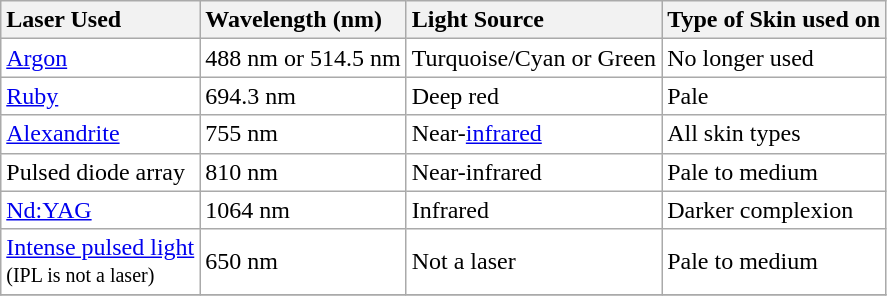<table class="wikitable">
<tr>
<th style="text-align: left;">Laser Used</th>
<th style="text-align: left;">Wavelength (nm)</th>
<th style="text-align: left;">Light Source</th>
<th style="text-align: left;">Type of Skin used on</th>
</tr>
<tr style="background:White;color:Black">
<td><a href='#'>Argon</a></td>
<td>488 nm or 514.5 nm</td>
<td>Turquoise/Cyan or Green</td>
<td>No longer used</td>
</tr>
<tr style="background:White;color:Black">
<td><a href='#'>Ruby</a></td>
<td>694.3 nm</td>
<td>Deep red</td>
<td>Pale</td>
</tr>
<tr style="background:White;color:Black">
<td><a href='#'>Alexandrite</a></td>
<td>755 nm</td>
<td>Near-<a href='#'>infrared</a></td>
<td>All skin types</td>
</tr>
<tr style="background:White;color:Black">
<td>Pulsed diode array</td>
<td>810 nm</td>
<td>Near-infrared</td>
<td>Pale to medium</td>
</tr>
<tr style="background:White;color:Black">
<td><a href='#'>Nd:YAG</a></td>
<td>1064 nm</td>
<td>Infrared</td>
<td>Darker complexion</td>
</tr>
<tr style="background:White;color:Black">
<td><a href='#'>Intense pulsed light</a><br><small>(IPL is not a laser)</small></td>
<td>650 nm</td>
<td>Not a laser</td>
<td>Pale to medium</td>
</tr>
<tr style="background:White;color:Black">
</tr>
</table>
